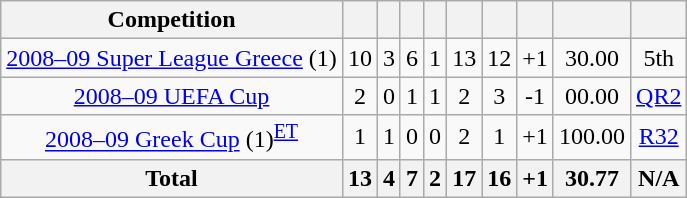<table class="wikitable" style="text-align:center">
<tr>
<th>Competition</th>
<th></th>
<th></th>
<th></th>
<th></th>
<th></th>
<th></th>
<th></th>
<th></th>
<th></th>
</tr>
<tr>
<td><a href='#'>2008–09 Super League Greece</a> (1)</td>
<td>10</td>
<td>3</td>
<td>6</td>
<td>1</td>
<td>13</td>
<td>12</td>
<td>+1</td>
<td>30.00</td>
<td>5th</td>
</tr>
<tr>
<td><a href='#'>2008–09 UEFA Cup</a></td>
<td>2</td>
<td>0</td>
<td>1</td>
<td>1</td>
<td>2</td>
<td>3</td>
<td>-1</td>
<td>00.00</td>
<td><a href='#'>QR2</a></td>
</tr>
<tr>
<td><a href='#'>2008–09 Greek Cup</a> (1)<sup><a href='#'>ET</a></sup></td>
<td>1</td>
<td>1</td>
<td>0</td>
<td>0</td>
<td>2</td>
<td>1</td>
<td>+1</td>
<td>100.00</td>
<td><a href='#'>R32</a></td>
</tr>
<tr>
<th>Total</th>
<th>13</th>
<th>4</th>
<th>7</th>
<th>2</th>
<th>17</th>
<th>16</th>
<th>+1</th>
<th>30.77</th>
<th>N/A</th>
</tr>
</table>
